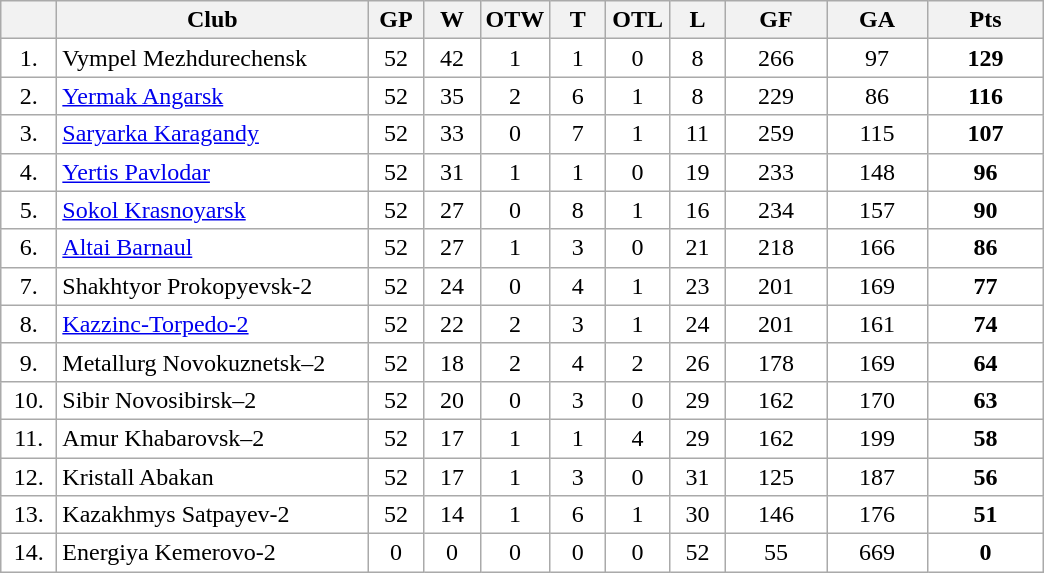<table class="wikitable">
<tr>
<th width="30"></th>
<th width="200">Club</th>
<th width="30">GP</th>
<th width="30">W</th>
<th width="35">OTW</th>
<th width="30">T</th>
<th width="35">OTL</th>
<th width="30">L</th>
<th width="60">GF</th>
<th width="60">GA</th>
<th width="70">Pts</th>
</tr>
<tr bgcolor="#FFFFFF" align="center">
<td>1.</td>
<td align="left">Vympel Mezhdurechensk</td>
<td>52</td>
<td>42</td>
<td>1</td>
<td>1</td>
<td>0</td>
<td>8</td>
<td>266</td>
<td>97</td>
<td><strong>129</strong></td>
</tr>
<tr bgcolor="#FFFFFF" align="center">
<td>2.</td>
<td align="left"><a href='#'>Yermak Angarsk</a></td>
<td>52</td>
<td>35</td>
<td>2</td>
<td>6</td>
<td>1</td>
<td>8</td>
<td>229</td>
<td>86</td>
<td><strong>116</strong></td>
</tr>
<tr bgcolor="#FFFFFF" align="center">
<td>3.</td>
<td align="left"><a href='#'>Saryarka Karagandy</a></td>
<td>52</td>
<td>33</td>
<td>0</td>
<td>7</td>
<td>1</td>
<td>11</td>
<td>259</td>
<td>115</td>
<td><strong>107</strong></td>
</tr>
<tr bgcolor="#FFFFFF" align="center">
<td>4.</td>
<td align="left"><a href='#'>Yertis Pavlodar</a></td>
<td>52</td>
<td>31</td>
<td>1</td>
<td>1</td>
<td>0</td>
<td>19</td>
<td>233</td>
<td>148</td>
<td><strong>96</strong></td>
</tr>
<tr bgcolor="#FFFFFF" align="center">
<td>5.</td>
<td align="left"><a href='#'>Sokol Krasnoyarsk</a></td>
<td>52</td>
<td>27</td>
<td>0</td>
<td>8</td>
<td>1</td>
<td>16</td>
<td>234</td>
<td>157</td>
<td><strong>90</strong></td>
</tr>
<tr bgcolor="#FFFFFF" align="center">
<td>6.</td>
<td align="left"><a href='#'>Altai Barnaul</a></td>
<td>52</td>
<td>27</td>
<td>1</td>
<td>3</td>
<td>0</td>
<td>21</td>
<td>218</td>
<td>166</td>
<td><strong>86</strong></td>
</tr>
<tr bgcolor="#FFFFFF" align="center">
<td>7.</td>
<td align="left">Shakhtyor Prokopyevsk-2</td>
<td>52</td>
<td>24</td>
<td>0</td>
<td>4</td>
<td>1</td>
<td>23</td>
<td>201</td>
<td>169</td>
<td><strong>77</strong></td>
</tr>
<tr bgcolor="#FFFFFF" align="center">
<td>8.</td>
<td align="left"><a href='#'>Kazzinc-Torpedo-2</a></td>
<td>52</td>
<td>22</td>
<td>2</td>
<td>3</td>
<td>1</td>
<td>24</td>
<td>201</td>
<td>161</td>
<td><strong>74</strong></td>
</tr>
<tr bgcolor="#FFFFFF" align="center">
<td>9.</td>
<td align="left">Metallurg Novokuznetsk–2</td>
<td>52</td>
<td>18</td>
<td>2</td>
<td>4</td>
<td>2</td>
<td>26</td>
<td>178</td>
<td>169</td>
<td><strong>64</strong></td>
</tr>
<tr bgcolor="#FFFFFF" align="center">
<td>10.</td>
<td align="left">Sibir Novosibirsk–2</td>
<td>52</td>
<td>20</td>
<td>0</td>
<td>3</td>
<td>0</td>
<td>29</td>
<td>162</td>
<td>170</td>
<td><strong>63</strong></td>
</tr>
<tr bgcolor="#FFFFFF" align="center">
<td>11.</td>
<td align="left">Amur Khabarovsk–2</td>
<td>52</td>
<td>17</td>
<td>1</td>
<td>1</td>
<td>4</td>
<td>29</td>
<td>162</td>
<td>199</td>
<td><strong>58</strong></td>
</tr>
<tr bgcolor="#FFFFFF" align="center">
<td>12.</td>
<td align="left">Kristall Abakan</td>
<td>52</td>
<td>17</td>
<td>1</td>
<td>3</td>
<td>0</td>
<td>31</td>
<td>125</td>
<td>187</td>
<td><strong>56</strong></td>
</tr>
<tr bgcolor="#FFFFFF" align="center">
<td>13.</td>
<td align="left">Kazakhmys Satpayev-2</td>
<td>52</td>
<td>14</td>
<td>1</td>
<td>6</td>
<td>1</td>
<td>30</td>
<td>146</td>
<td>176</td>
<td><strong>51</strong></td>
</tr>
<tr bgcolor="#FFFFFF" align="center">
<td>14.</td>
<td align="left">Energiya Kemerovo-2</td>
<td>0</td>
<td>0</td>
<td>0</td>
<td>0</td>
<td>0</td>
<td>52</td>
<td>55</td>
<td>669</td>
<td><strong>0</strong></td>
</tr>
</table>
